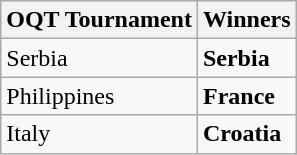<table class="wikitable">
<tr>
<th>OQT Tournament</th>
<th>Winners</th>
</tr>
<tr>
<td> Serbia</td>
<td> <strong>Serbia</strong></td>
</tr>
<tr>
<td> Philippines</td>
<td> <strong>France</strong></td>
</tr>
<tr>
<td> Italy</td>
<td> <strong>Croatia</strong></td>
</tr>
</table>
